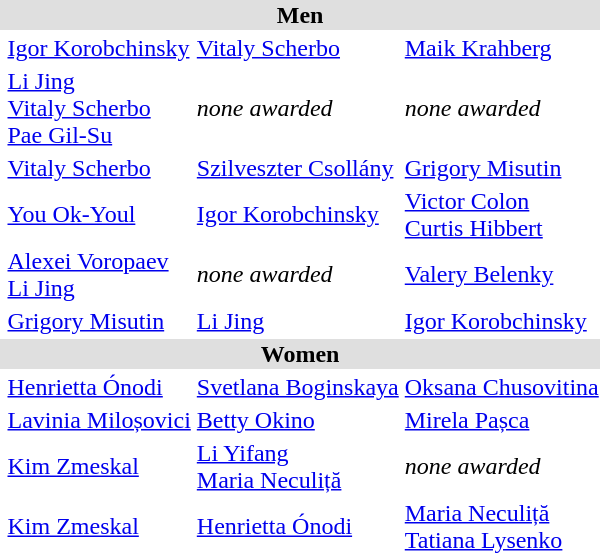<table>
<tr style="background:#dfdfdf;">
<td colspan="4" style="text-align:center;"><strong>Men</strong></td>
</tr>
<tr>
<th scope=row style="text-align:left"><br></th>
<td> <a href='#'>Igor Korobchinsky</a></td>
<td> <a href='#'>Vitaly Scherbo</a></td>
<td> <a href='#'>Maik Krahberg</a></td>
</tr>
<tr>
<th scope=row style="text-align:left"><br></th>
<td> <a href='#'>Li Jing</a><br> <a href='#'>Vitaly Scherbo</a><br> <a href='#'>Pae Gil-Su</a></td>
<td><em>none awarded</em></td>
<td><em>none awarded</em></td>
</tr>
<tr>
<th scope=row style="text-align:left"><br></th>
<td> <a href='#'>Vitaly Scherbo</a></td>
<td> <a href='#'>Szilveszter Csollány</a></td>
<td> <a href='#'>Grigory Misutin</a></td>
</tr>
<tr>
<th scope=row style="text-align:left"><br></th>
<td> <a href='#'>You Ok-Youl</a></td>
<td> <a href='#'>Igor Korobchinsky</a></td>
<td> <a href='#'>Victor Colon</a><br> <a href='#'>Curtis Hibbert</a></td>
</tr>
<tr>
<th scope=row style="text-align:left"><br></th>
<td> <a href='#'>Alexei Voropaev</a><br> <a href='#'>Li Jing</a></td>
<td><em>none awarded</em></td>
<td> <a href='#'>Valery Belenky</a></td>
</tr>
<tr>
<th scope=row style="text-align:left"><br></th>
<td> <a href='#'>Grigory Misutin</a></td>
<td> <a href='#'>Li Jing</a></td>
<td> <a href='#'>Igor Korobchinsky</a></td>
</tr>
<tr style="background:#dfdfdf;">
<td colspan="4" style="text-align:center;"><strong>Women</strong></td>
</tr>
<tr>
<th scope=row style="text-align:left"><br></th>
<td> <a href='#'>Henrietta Ónodi</a></td>
<td> <a href='#'>Svetlana Boginskaya</a></td>
<td> <a href='#'>Oksana Chusovitina</a></td>
</tr>
<tr>
<th scope=row style="text-align:left"><br></th>
<td> <a href='#'>Lavinia Miloșovici</a></td>
<td> <a href='#'>Betty Okino</a></td>
<td> <a href='#'>Mirela Pașca</a></td>
</tr>
<tr>
<th scope=row style="text-align:left"><br></th>
<td> <a href='#'>Kim Zmeskal</a></td>
<td> <a href='#'>Li Yifang</a><br> <a href='#'>Maria Neculiță</a></td>
<td><em>none awarded</em></td>
</tr>
<tr>
<th scope=row style="text-align:left"><br></th>
<td> <a href='#'>Kim Zmeskal</a></td>
<td> <a href='#'>Henrietta Ónodi</a></td>
<td> <a href='#'>Maria Neculiță</a><br> <a href='#'>Tatiana Lysenko</a></td>
</tr>
</table>
